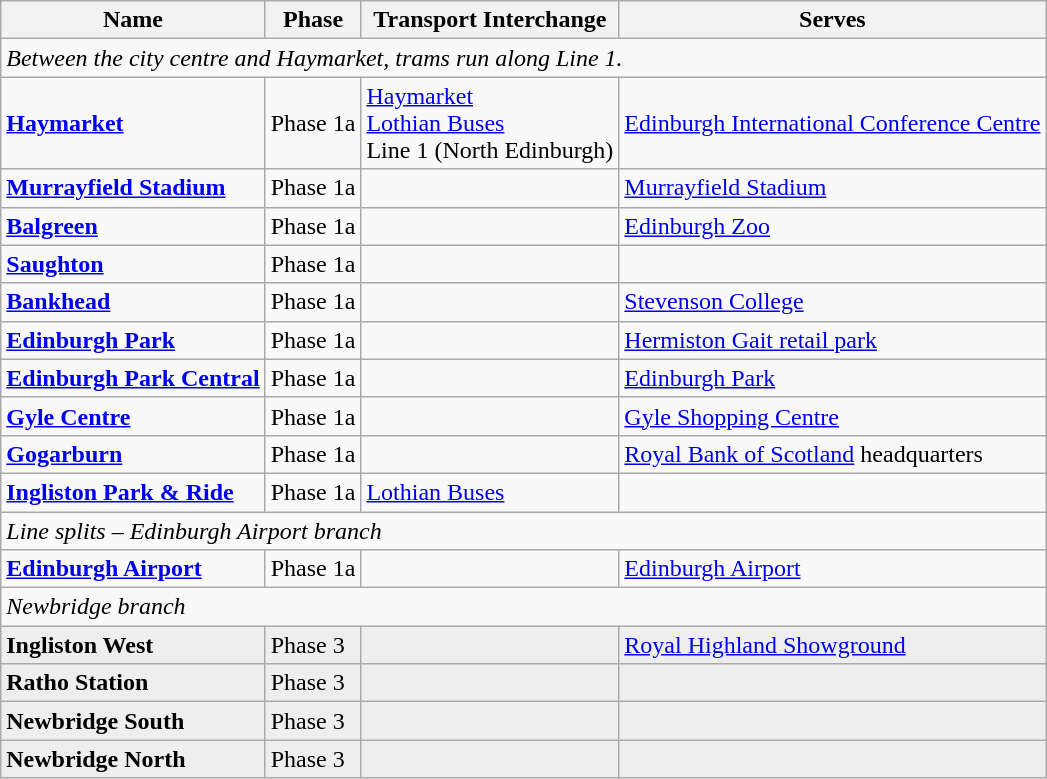<table class="wikitable" style="text-align: left">
<tr>
<th>Name</th>
<th>Phase</th>
<th>Transport Interchange</th>
<th>Serves</th>
</tr>
<tr>
<td colspan=6><em>Between the city centre and Haymarket, trams run along Line 1.</em></td>
</tr>
<tr>
<td><strong><a href='#'>Haymarket</a></strong></td>
<td>Phase 1a</td>
<td> <a href='#'>Haymarket</a><br> <a href='#'>Lothian Buses</a><br> Line 1 (North Edinburgh)</td>
<td><a href='#'>Edinburgh International Conference Centre</a></td>
</tr>
<tr>
<td><strong><a href='#'>Murrayfield Stadium</a></strong></td>
<td>Phase 1a</td>
<td></td>
<td><a href='#'>Murrayfield Stadium</a></td>
</tr>
<tr>
<td><strong><a href='#'>Balgreen</a></strong></td>
<td>Phase 1a</td>
<td></td>
<td><a href='#'>Edinburgh Zoo</a></td>
</tr>
<tr>
<td><strong><a href='#'>Saughton</a></strong></td>
<td>Phase 1a</td>
<td></td>
<td></td>
</tr>
<tr>
<td><strong><a href='#'>Bankhead</a></strong></td>
<td>Phase 1a</td>
<td></td>
<td><a href='#'>Stevenson College</a></td>
</tr>
<tr>
<td><strong><a href='#'>Edinburgh Park</a></strong></td>
<td>Phase 1a</td>
<td> </td>
<td><a href='#'>Hermiston Gait retail park</a></td>
</tr>
<tr>
<td><strong><a href='#'>Edinburgh Park Central</a></strong></td>
<td>Phase 1a</td>
<td></td>
<td><a href='#'>Edinburgh Park</a></td>
</tr>
<tr>
<td><strong><a href='#'>Gyle Centre</a></strong></td>
<td>Phase 1a</td>
<td></td>
<td><a href='#'>Gyle Shopping Centre</a></td>
</tr>
<tr>
<td><strong><a href='#'>Gogarburn</a></strong></td>
<td>Phase 1a</td>
<td> </td>
<td><a href='#'>Royal Bank of Scotland</a> headquarters</td>
</tr>
<tr>
<td><strong><a href='#'>Ingliston Park & Ride</a></strong></td>
<td>Phase 1a</td>
<td> <a href='#'>Lothian Buses</a></td>
<td></td>
</tr>
<tr>
<td colspan=6><em>Line splits – Edinburgh Airport branch</em></td>
</tr>
<tr>
<td><strong><a href='#'>Edinburgh Airport</a></strong></td>
<td>Phase 1a</td>
<td></td>
<td> <a href='#'>Edinburgh Airport</a></td>
</tr>
<tr>
<td colspan=6><em>Newbridge branch</em></td>
</tr>
<tr style="background:#eee">
<td><strong>Ingliston West</strong></td>
<td>Phase 3</td>
<td></td>
<td><a href='#'>Royal Highland Showground</a></td>
</tr>
<tr style="background:#eee">
<td><strong>Ratho Station</strong></td>
<td>Phase 3</td>
<td></td>
<td></td>
</tr>
<tr style="background:#eee">
<td><strong>Newbridge South</strong></td>
<td>Phase 3</td>
<td></td>
<td></td>
</tr>
<tr style="background:#eee">
<td><strong>Newbridge North</strong></td>
<td>Phase 3</td>
<td></td>
<td></td>
</tr>
</table>
